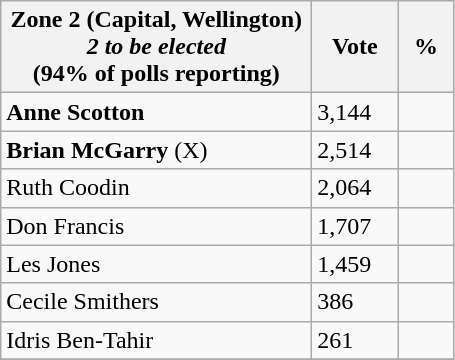<table class="wikitable">
<tr>
<th bgcolor="#DDDDFF" width="200px">Zone 2 (Capital, Wellington) <br> <em>2 to be elected</em> <br> (94% of polls reporting)</th>
<th bgcolor="#DDDDFF" width="50px">Vote</th>
<th bgcolor="#DDDDFF" width="30px">%</th>
</tr>
<tr>
<td><strong>Anne Scotton</strong></td>
<td>3,144</td>
<td></td>
</tr>
<tr>
<td><strong>Brian McGarry</strong> (X)</td>
<td>2,514</td>
<td></td>
</tr>
<tr>
<td>Ruth Coodin</td>
<td>2,064</td>
<td></td>
</tr>
<tr>
<td>Don Francis</td>
<td>1,707</td>
<td></td>
</tr>
<tr>
<td>Les Jones</td>
<td>1,459</td>
<td></td>
</tr>
<tr>
<td>Cecile Smithers</td>
<td>386</td>
<td></td>
</tr>
<tr>
<td>Idris Ben-Tahir</td>
<td>261</td>
<td></td>
</tr>
<tr>
</tr>
</table>
